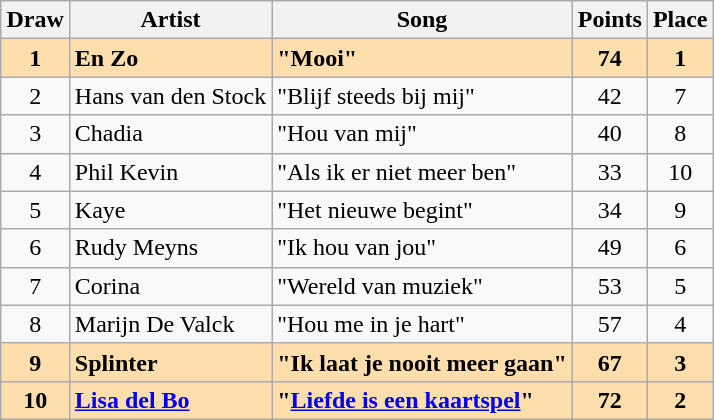<table class="sortable wikitable" style="margin: 1em auto 1em auto; text-align:center">
<tr>
<th>Draw</th>
<th>Artist</th>
<th>Song</th>
<th>Points</th>
<th>Place</th>
</tr>
<tr style="font-weight:bold; background:navajowhite;">
<td>1</td>
<td align="left">En Zo</td>
<td align="left">"Mooi"</td>
<td>74</td>
<td>1</td>
</tr>
<tr>
<td>2</td>
<td align="left">Hans van den Stock</td>
<td align="left">"Blijf steeds bij mij"</td>
<td>42</td>
<td>7</td>
</tr>
<tr>
<td>3</td>
<td align="left">Chadia</td>
<td align="left">"Hou van mij"</td>
<td>40</td>
<td>8</td>
</tr>
<tr>
<td>4</td>
<td align="left">Phil Kevin</td>
<td align="left">"Als ik er niet meer ben"</td>
<td>33</td>
<td>10</td>
</tr>
<tr>
<td>5</td>
<td align="left">Kaye</td>
<td align="left">"Het nieuwe begint"</td>
<td>34</td>
<td>9</td>
</tr>
<tr>
<td>6</td>
<td align="left">Rudy Meyns</td>
<td align="left">"Ik hou van jou"</td>
<td>49</td>
<td>6</td>
</tr>
<tr>
<td>7</td>
<td align="left">Corina</td>
<td align="left">"Wereld van muziek"</td>
<td>53</td>
<td>5</td>
</tr>
<tr>
<td>8</td>
<td align="left">Marijn De Valck</td>
<td align="left">"Hou me in je hart"</td>
<td>57</td>
<td>4</td>
</tr>
<tr style="font-weight:bold; background:navajowhite;">
<td>9</td>
<td align="left">Splinter</td>
<td align="left">"Ik laat je nooit meer gaan"</td>
<td>67</td>
<td>3</td>
</tr>
<tr style="font-weight:bold; background:navajowhite;">
<td>10</td>
<td align="left"><a href='#'>Lisa del Bo</a></td>
<td align="left">"<a href='#'>Liefde is een kaartspel</a>"</td>
<td>72</td>
<td>2</td>
</tr>
</table>
